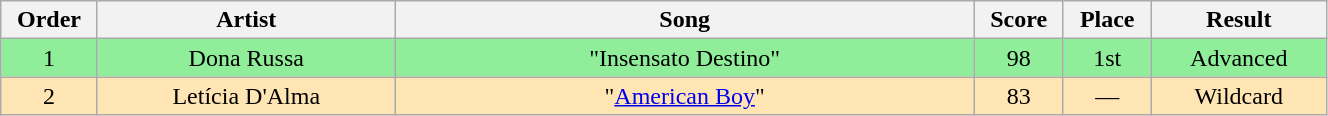<table class="wikitable" style="text-align:center; width:70%;">
<tr>
<th scope="col" width="05%">Order</th>
<th scope="col" width="17%">Artist</th>
<th scope="col" width="33%">Song</th>
<th scope="col" width="05%">Score</th>
<th scope="col" width="05%">Place</th>
<th scope="col" width="10%">Result</th>
</tr>
<tr bgcolor=90EE9B>
<td>1</td>
<td>Dona Russa</td>
<td>"Insensato Destino"</td>
<td>98</td>
<td>1st</td>
<td>Advanced</td>
</tr>
<tr bgcolor=FFE5B4>
<td>2</td>
<td>Letícia D'Alma</td>
<td>"<a href='#'>American Boy</a>"</td>
<td>83</td>
<td>—</td>
<td>Wildcard</td>
</tr>
</table>
